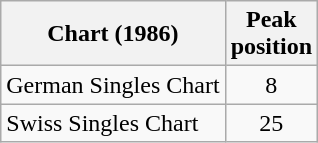<table class="wikitable sortable">
<tr>
<th>Chart (1986)</th>
<th>Peak<br>position</th>
</tr>
<tr>
<td align="left">German Singles Chart</td>
<td style="text-align:center;">8</td>
</tr>
<tr>
<td align="left">Swiss Singles Chart</td>
<td style="text-align:center;">25</td>
</tr>
</table>
